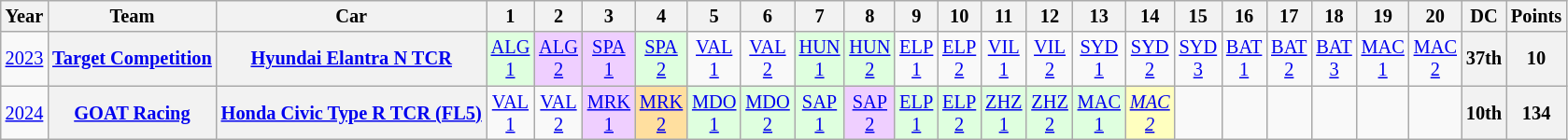<table class="wikitable" style="text-align:center; font-size:85%">
<tr>
<th>Year</th>
<th>Team</th>
<th>Car</th>
<th>1</th>
<th>2</th>
<th>3</th>
<th>4</th>
<th>5</th>
<th>6</th>
<th>7</th>
<th>8</th>
<th>9</th>
<th>10</th>
<th>11</th>
<th>12</th>
<th>13</th>
<th>14</th>
<th>15</th>
<th>16</th>
<th>17</th>
<th>18</th>
<th>19</th>
<th>20</th>
<th>DC</th>
<th>Points</th>
</tr>
<tr>
<td><a href='#'>2023</a></td>
<th><a href='#'>Target Competition</a></th>
<th><a href='#'>Hyundai Elantra N TCR</a></th>
<td style="background:#DFFFDF;"><a href='#'>ALG<br>1</a><br></td>
<td style="background:#EFCFFF;"><a href='#'>ALG<br>2</a><br></td>
<td style="background:#EFCFFF;"><a href='#'>SPA<br>1</a><br></td>
<td style="background:#DFFFDF;"><a href='#'>SPA<br>2</a><br></td>
<td><a href='#'>VAL<br>1</a></td>
<td><a href='#'>VAL<br>2</a></td>
<td style="background:#DFFFDF;"><a href='#'>HUN<br>1</a><br></td>
<td style="background:#DFFFDF;"><a href='#'>HUN<br>2</a><br></td>
<td><a href='#'>ELP<br>1</a></td>
<td><a href='#'>ELP<br>2</a></td>
<td><a href='#'>VIL<br>1</a></td>
<td><a href='#'>VIL<br>2</a></td>
<td><a href='#'>SYD<br>1</a></td>
<td><a href='#'>SYD<br>2</a></td>
<td><a href='#'>SYD<br>3</a></td>
<td><a href='#'>BAT<br>1</a></td>
<td><a href='#'>BAT<br>2</a></td>
<td><a href='#'>BAT<br>3</a></td>
<td><a href='#'>MAC<br>1</a></td>
<td><a href='#'>MAC<br>2</a></td>
<th>37th</th>
<th>10</th>
</tr>
<tr>
<td><a href='#'>2024</a></td>
<th><a href='#'>GOAT Racing</a></th>
<th><a href='#'>Honda Civic Type R TCR (FL5)</a></th>
<td><a href='#'>VAL<br>1</a></td>
<td><a href='#'>VAL<br>2</a></td>
<td style="background:#EFCFFF;"><a href='#'>MRK<br>1</a><br></td>
<td style="background:#FFDF9F;"><a href='#'>MRK<br>2</a><br></td>
<td style="background:#DFFFDF;"><a href='#'>MDO<br>1</a><br></td>
<td style="background:#DFFFDF;"><a href='#'>MDO<br>2</a><br></td>
<td style="background:#DFFFDF;"><a href='#'>SAP<br>1</a><br></td>
<td style="background:#EFCFFF;"><a href='#'>SAP<br>2</a><br></td>
<td style="background:#DFFFDF;"><a href='#'>ELP<br>1</a><br></td>
<td style="background:#DFFFDF;"><a href='#'>ELP<br>2</a><br></td>
<td style="background:#DFFFDF;"><a href='#'>ZHZ<br>1</a><br></td>
<td style="background:#DFFFDF;"><a href='#'>ZHZ<br>2</a><br></td>
<td style="background:#DFFFDF;"><a href='#'>MAC<br>1</a><br></td>
<td style="background:#FFFFBF;"><em><a href='#'>MAC<br>2</a></em><br></td>
<td></td>
<td></td>
<td></td>
<td></td>
<td></td>
<td></td>
<th>10th</th>
<th>134</th>
</tr>
</table>
